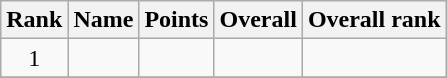<table class="wikitable sortable" style="text-align:center">
<tr>
<th>Rank</th>
<th>Name</th>
<th>Points</th>
<th>Overall</th>
<th>Overall rank</th>
</tr>
<tr>
<td>1</td>
<td align=left></td>
<td></td>
<td></td>
<td></td>
</tr>
<tr>
</tr>
</table>
